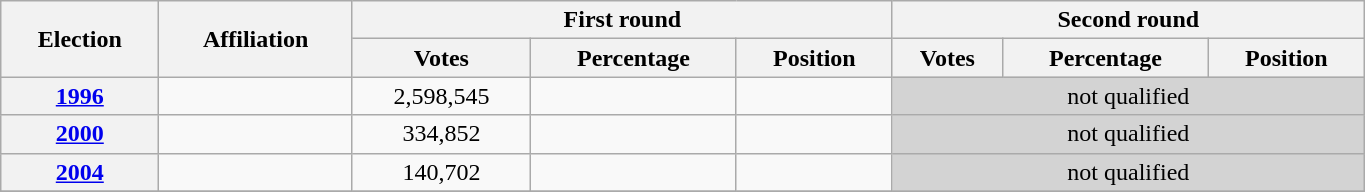<table class=wikitable width=72%>
<tr>
<th rowspan=2>Election</th>
<th rowspan=2>Affiliation</th>
<th colspan=3>First round</th>
<th colspan=3>Second round</th>
</tr>
<tr>
<th>Votes</th>
<th>Percentage</th>
<th>Position</th>
<th>Votes</th>
<th>Percentage</th>
<th>Position</th>
</tr>
<tr align=center>
<th><a href='#'>1996</a></th>
<td></td>
<td>2,598,545</td>
<td></td>
<td></td>
<td bgcolor=lightgrey colspan=3>not qualified</td>
</tr>
<tr align=center>
<th><a href='#'>2000</a></th>
<td></td>
<td>334,852</td>
<td></td>
<td></td>
<td bgcolor=lightgrey colspan=3>not qualified</td>
</tr>
<tr align=center>
<th><a href='#'>2004</a></th>
<td></td>
<td>140,702</td>
<td></td>
<td></td>
<td bgcolor=lightgrey colspan=3>not qualified</td>
</tr>
<tr>
</tr>
</table>
